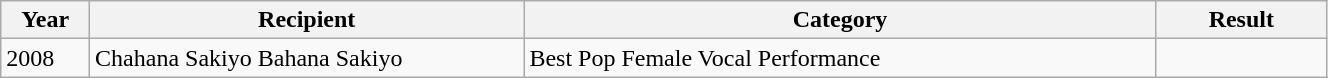<table width="70%" class="wikitable">
<tr>
<th width="33">Year</th>
<th width="190">Recipient</th>
<th width="280">Category</th>
<th width="70">Result</th>
</tr>
<tr>
<td>2008</td>
<td>Chahana Sakiyo Bahana Sakiyo</td>
<td>Best Pop Female Vocal Performance</td>
<td></td>
</tr>
</table>
